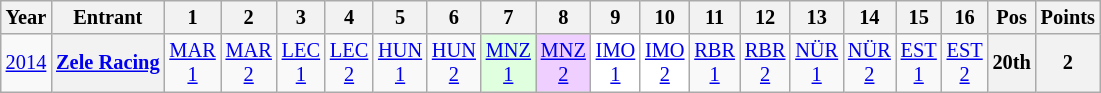<table class="wikitable" style="text-align:center; font-size:85%">
<tr>
<th>Year</th>
<th>Entrant</th>
<th>1</th>
<th>2</th>
<th>3</th>
<th>4</th>
<th>5</th>
<th>6</th>
<th>7</th>
<th>8</th>
<th>9</th>
<th>10</th>
<th>11</th>
<th>12</th>
<th>13</th>
<th>14</th>
<th>15</th>
<th>16</th>
<th>Pos</th>
<th>Points</th>
</tr>
<tr>
<td><a href='#'>2014</a></td>
<th nowrap><a href='#'>Zele Racing</a></th>
<td><a href='#'>MAR<br>1</a></td>
<td><a href='#'>MAR<br>2</a></td>
<td><a href='#'>LEC<br>1</a></td>
<td><a href='#'>LEC<br>2</a></td>
<td><a href='#'>HUN<br>1</a></td>
<td><a href='#'>HUN<br>2</a></td>
<td style="background:#DFFFDF;"><a href='#'>MNZ<br>1</a><br></td>
<td style="background:#EFCFFF;"><a href='#'>MNZ<br>2</a><br></td>
<td style="background:#FFFFFF;"><a href='#'>IMO<br>1</a><br></td>
<td style="background:#FFFFFF;"><a href='#'>IMO<br>2</a><br></td>
<td><a href='#'>RBR<br>1</a></td>
<td><a href='#'>RBR<br>2</a></td>
<td><a href='#'>NÜR<br>1</a></td>
<td><a href='#'>NÜR<br>2</a></td>
<td><a href='#'>EST<br>1</a></td>
<td><a href='#'>EST<br>2</a></td>
<th>20th</th>
<th>2</th>
</tr>
</table>
